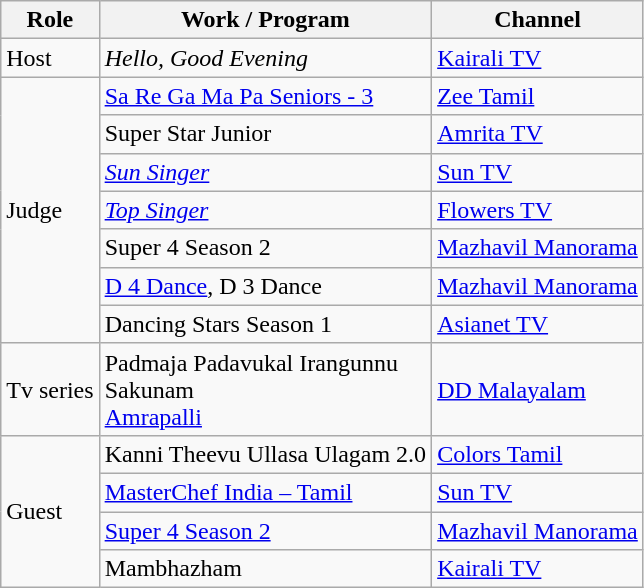<table class="wikitable">
<tr>
<th>Role</th>
<th>Work / Program</th>
<th>Channel</th>
</tr>
<tr>
<td>Host</td>
<td><em>Hello, Good Evening</em></td>
<td><a href='#'>Kairali TV</a></td>
</tr>
<tr>
<td rowspan="7">Judge</td>
<td><a href='#'>Sa Re Ga Ma Pa Seniors - 3</a></td>
<td><a href='#'>Zee Tamil</a></td>
</tr>
<tr>
<td>Super Star Junior</td>
<td><a href='#'>Amrita TV</a></td>
</tr>
<tr>
<td><em><a href='#'>Sun Singer</a></em></td>
<td><a href='#'>Sun TV</a></td>
</tr>
<tr>
<td><em><a href='#'>Top Singer</a></em></td>
<td><a href='#'>Flowers TV</a></td>
</tr>
<tr>
<td>Super 4 Season 2</td>
<td><a href='#'>Mazhavil Manorama</a></td>
</tr>
<tr>
<td><a href='#'>D 4 Dance</a>, D 3 Dance</td>
<td><a href='#'>Mazhavil Manorama</a></td>
</tr>
<tr>
<td>Dancing Stars Season 1</td>
<td><a href='#'>Asianet TV</a></td>
</tr>
<tr>
<td>Tv series</td>
<td>Padmaja Padavukal Irangunnu<br>Sakunam <br><a href='#'>Amrapalli</a></td>
<td><a href='#'>DD Malayalam</a></td>
</tr>
<tr>
<td rowspan="4">Guest</td>
<td>Kanni Theevu Ullasa Ulagam 2.0</td>
<td><a href='#'>Colors Tamil</a></td>
</tr>
<tr>
<td><a href='#'>MasterChef India – Tamil</a></td>
<td><a href='#'>Sun TV</a></td>
</tr>
<tr>
<td><a href='#'>Super 4 Season 2</a></td>
<td><a href='#'>Mazhavil Manorama</a></td>
</tr>
<tr>
<td>Mambhazham</td>
<td><a href='#'>Kairali TV</a></td>
</tr>
</table>
